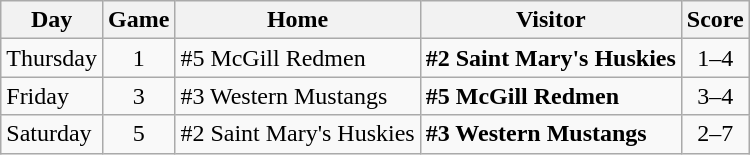<table class="wikitable">
<tr>
<th>Day</th>
<th>Game</th>
<th>Home</th>
<th>Visitor</th>
<th>Score</th>
</tr>
<tr>
<td>Thursday</td>
<td style="text-align:center">1</td>
<td>#5 McGill Redmen</td>
<td><strong>#2 Saint Mary's Huskies</strong></td>
<td style="text-align:center">1–4 </td>
</tr>
<tr>
<td>Friday</td>
<td style="text-align:center">3</td>
<td>#3 Western Mustangs</td>
<td><strong>#5 McGill Redmen</strong></td>
<td style="text-align:center">3–4 </td>
</tr>
<tr>
<td>Saturday</td>
<td style="text-align:center">5</td>
<td>#2 Saint Mary's Huskies</td>
<td><strong>#3 Western Mustangs</strong></td>
<td style="text-align:center">2–7 </td>
</tr>
</table>
